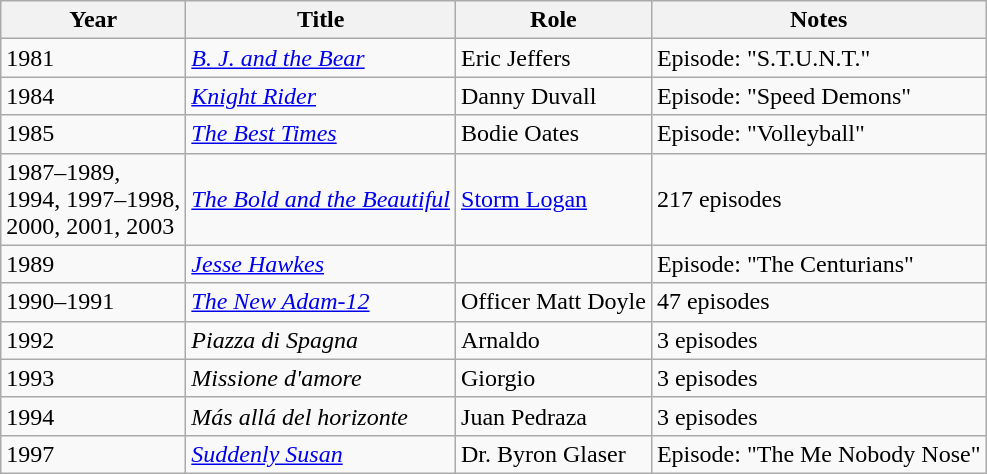<table class="wikitable sortable">
<tr>
<th scope="col">Year</th>
<th scope="col">Title</th>
<th scope="col">Role</th>
<th scope="col" class="unsortable">Notes</th>
</tr>
<tr>
<td>1981</td>
<td><em><a href='#'>B. J. and the Bear</a></em></td>
<td>Eric Jeffers</td>
<td>Episode: "S.T.U.N.T."</td>
</tr>
<tr>
<td>1984</td>
<td><em><a href='#'>Knight Rider</a></em></td>
<td>Danny Duvall</td>
<td>Episode: "Speed Demons"</td>
</tr>
<tr>
<td>1985</td>
<td><em><a href='#'>The Best Times</a></em></td>
<td>Bodie Oates</td>
<td>Episode: "Volleyball"</td>
</tr>
<tr>
<td>1987–1989,<br>1994, 1997–1998,<br>2000, 2001, 2003</td>
<td><em><a href='#'>The Bold and the Beautiful</a></em></td>
<td><a href='#'>Storm Logan</a></td>
<td>217 episodes</td>
</tr>
<tr>
<td>1989</td>
<td><em><a href='#'>Jesse Hawkes</a></em></td>
<td></td>
<td>Episode: "The Centurians"</td>
</tr>
<tr>
<td>1990–1991</td>
<td><em><a href='#'>The New Adam-12</a></em></td>
<td>Officer Matt Doyle</td>
<td>47 episodes</td>
</tr>
<tr>
<td>1992</td>
<td><em>Piazza di Spagna</em></td>
<td>Arnaldo</td>
<td>3 episodes</td>
</tr>
<tr>
<td>1993</td>
<td><em>Missione d'amore</em></td>
<td>Giorgio</td>
<td>3 episodes</td>
</tr>
<tr>
<td>1994</td>
<td><em>Más allá del horizonte</em></td>
<td>Juan Pedraza</td>
<td>3 episodes</td>
</tr>
<tr>
<td>1997</td>
<td><em><a href='#'>Suddenly Susan</a></em></td>
<td>Dr. Byron Glaser</td>
<td>Episode: "The Me Nobody Nose"</td>
</tr>
</table>
